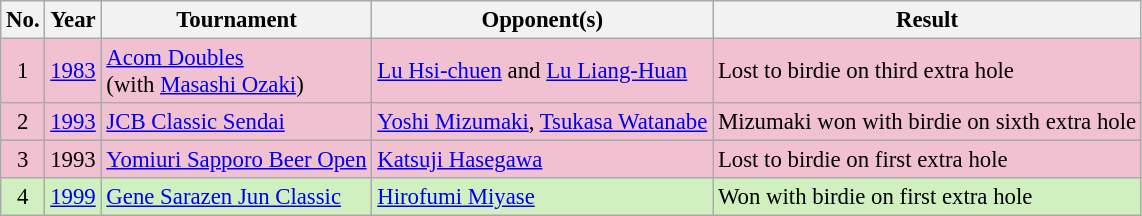<table class="wikitable" style="font-size:95%;">
<tr>
<th>No.</th>
<th>Year</th>
<th>Tournament</th>
<th>Opponent(s)</th>
<th>Result</th>
</tr>
<tr style="background:#F2C1D1;">
<td align=center>1</td>
<td><a href='#'>1983</a></td>
<td><a href='#'>Acom Doubles</a><br>(with  <a href='#'>Masashi Ozaki</a>)</td>
<td> <a href='#'>Lu Hsi-chuen</a> and  <a href='#'>Lu Liang-Huan</a></td>
<td>Lost to birdie on third extra hole</td>
</tr>
<tr style="background:#F2C1D1;">
<td align=center>2</td>
<td><a href='#'>1993</a></td>
<td><a href='#'>JCB Classic Sendai</a></td>
<td> <a href='#'>Yoshi Mizumaki</a>,  <a href='#'>Tsukasa Watanabe</a></td>
<td>Mizumaki won with birdie on sixth extra hole</td>
</tr>
<tr style="background:#F2C1D1;">
<td align=center>3</td>
<td>1993</td>
<td><a href='#'>Yomiuri Sapporo Beer Open</a></td>
<td> <a href='#'>Katsuji Hasegawa</a></td>
<td>Lost to birdie on first extra hole</td>
</tr>
<tr style="background:#D0F0C0;">
<td align=center>4</td>
<td><a href='#'>1999</a></td>
<td><a href='#'>Gene Sarazen Jun Classic</a></td>
<td> <a href='#'>Hirofumi Miyase</a></td>
<td>Won with birdie on first extra hole</td>
</tr>
</table>
